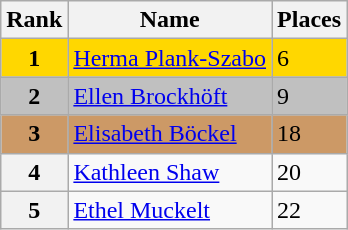<table class="wikitable">
<tr>
<th>Rank</th>
<th>Name</th>
<th>Places</th>
</tr>
<tr bgcolor=gold>
<td align=center><strong>1</strong></td>
<td> <a href='#'>Herma Plank-Szabo</a></td>
<td>6</td>
</tr>
<tr bgcolor=silver>
<td align=center><strong>2</strong></td>
<td> <a href='#'>Ellen Brockhöft</a></td>
<td>9</td>
</tr>
<tr bgcolor=cc9966>
<td align=center><strong>3</strong></td>
<td> <a href='#'>Elisabeth Böckel</a></td>
<td>18</td>
</tr>
<tr>
<th>4</th>
<td> <a href='#'>Kathleen Shaw</a></td>
<td>20</td>
</tr>
<tr>
<th>5</th>
<td> <a href='#'>Ethel Muckelt</a></td>
<td>22</td>
</tr>
</table>
